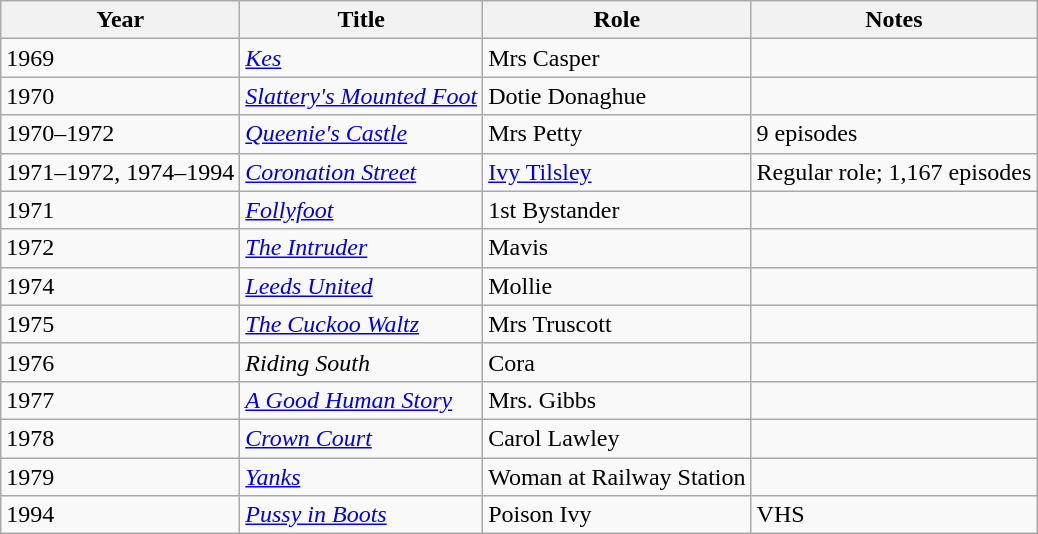<table class=wikitable>
<tr>
<th>Year</th>
<th>Title</th>
<th>Role</th>
<th>Notes</th>
</tr>
<tr>
<td>1969</td>
<td><em><a href='#'>Kes</a></em></td>
<td>Mrs Casper</td>
<td></td>
</tr>
<tr>
<td>1970</td>
<td><em><a href='#'>Slattery's Mounted Foot</a></em></td>
<td>Dotie Donaghue</td>
<td></td>
</tr>
<tr>
<td>1970–1972</td>
<td><em><a href='#'>Queenie's Castle</a></em></td>
<td>Mrs Petty</td>
<td>9 episodes</td>
</tr>
<tr>
<td>1971–1972, 1974–1994</td>
<td><em><a href='#'>Coronation Street</a></em></td>
<td><a href='#'>Ivy Tilsley</a></td>
<td>Regular role; 1,167 episodes</td>
</tr>
<tr>
<td>1971</td>
<td><em><a href='#'>Follyfoot</a></em></td>
<td>1st Bystander</td>
<td></td>
</tr>
<tr>
<td>1972</td>
<td><em><a href='#'>The Intruder</a></em></td>
<td>Mavis</td>
<td></td>
</tr>
<tr>
<td>1974</td>
<td><em><a href='#'>Leeds United</a></em></td>
<td>Mollie</td>
<td></td>
</tr>
<tr>
<td>1975</td>
<td><em><a href='#'>The Cuckoo Waltz</a></em></td>
<td>Mrs Truscott</td>
<td></td>
</tr>
<tr>
<td>1976</td>
<td><em>Riding South</em></td>
<td>Cora</td>
<td></td>
</tr>
<tr>
<td>1977</td>
<td><em><a href='#'>A Good Human Story</a></em></td>
<td>Mrs. Gibbs</td>
<td></td>
</tr>
<tr>
<td>1978</td>
<td><em><a href='#'>Crown Court</a></em></td>
<td>Carol Lawley</td>
<td></td>
</tr>
<tr>
<td>1979</td>
<td><em><a href='#'>Yanks</a></em></td>
<td>Woman at Railway Station</td>
<td></td>
</tr>
<tr>
<td>1994</td>
<td><em><a href='#'>Pussy in Boots</a></em></td>
<td>Poison Ivy</td>
<td>VHS</td>
</tr>
</table>
